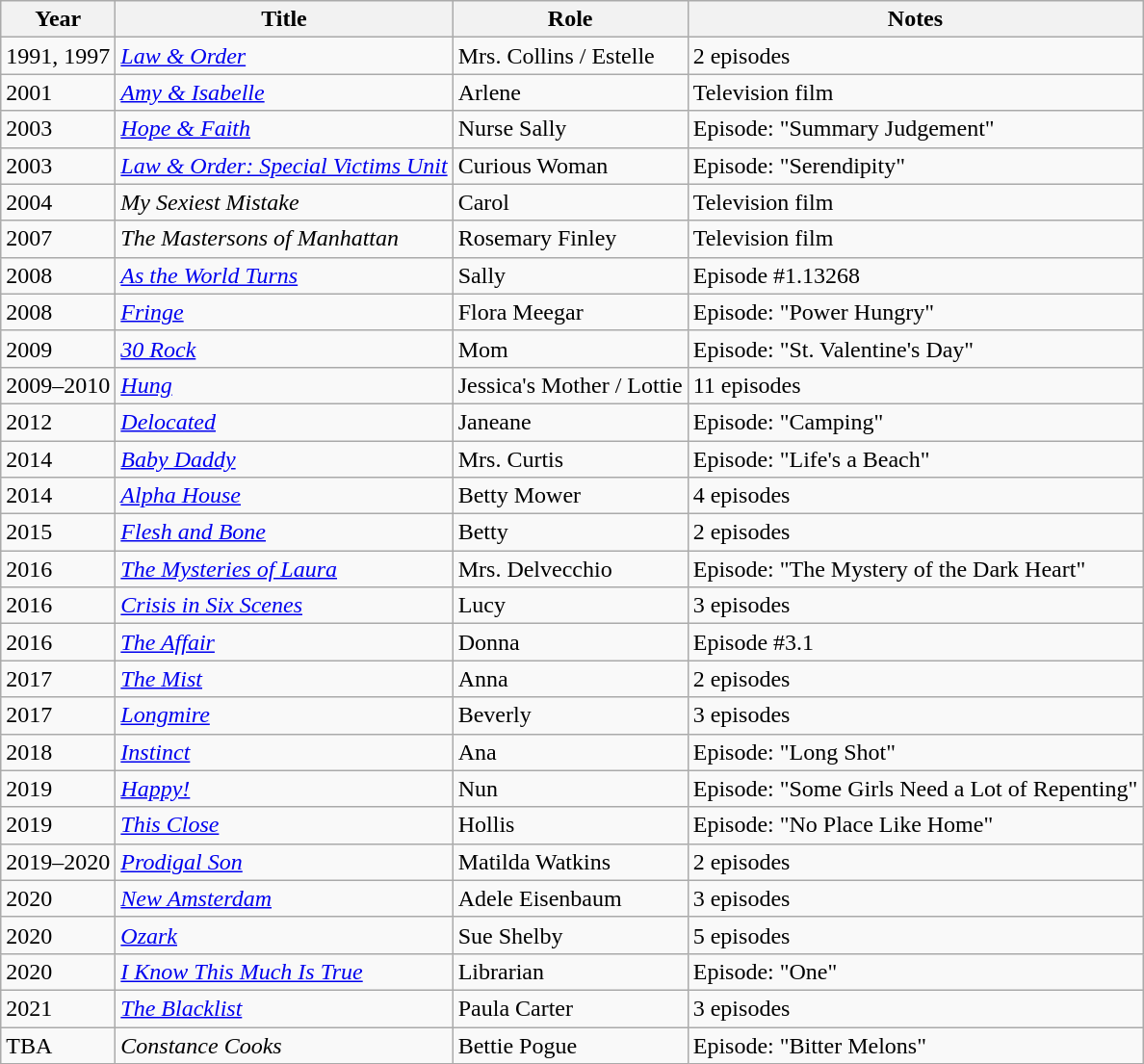<table class="wikitable">
<tr>
<th>Year</th>
<th>Title</th>
<th>Role</th>
<th>Notes</th>
</tr>
<tr>
<td>1991, 1997</td>
<td><em><a href='#'>Law & Order</a></em></td>
<td>Mrs. Collins / Estelle</td>
<td>2 episodes</td>
</tr>
<tr>
<td>2001</td>
<td><em><a href='#'>Amy & Isabelle</a></em></td>
<td>Arlene</td>
<td>Television film</td>
</tr>
<tr>
<td>2003</td>
<td><em><a href='#'>Hope & Faith</a></em></td>
<td>Nurse Sally</td>
<td>Episode: "Summary Judgement"</td>
</tr>
<tr>
<td>2003</td>
<td><em><a href='#'>Law & Order: Special Victims Unit</a></em></td>
<td>Curious Woman</td>
<td>Episode: "Serendipity"</td>
</tr>
<tr>
<td>2004</td>
<td><em>My Sexiest Mistake</em></td>
<td>Carol</td>
<td>Television film</td>
</tr>
<tr>
<td>2007</td>
<td><em>The Mastersons of Manhattan</em></td>
<td>Rosemary Finley</td>
<td>Television film</td>
</tr>
<tr>
<td>2008</td>
<td><em><a href='#'>As the World Turns</a></em></td>
<td>Sally</td>
<td>Episode #1.13268</td>
</tr>
<tr>
<td>2008</td>
<td><a href='#'><em>Fringe</em></a></td>
<td>Flora Meegar</td>
<td>Episode: "Power Hungry"</td>
</tr>
<tr>
<td>2009</td>
<td><em><a href='#'>30 Rock</a></em></td>
<td>Mom</td>
<td>Episode: "St. Valentine's Day"</td>
</tr>
<tr>
<td>2009–2010</td>
<td><a href='#'><em>Hung</em></a></td>
<td>Jessica's Mother / Lottie</td>
<td>11 episodes</td>
</tr>
<tr>
<td>2012</td>
<td><em><a href='#'>Delocated</a></em></td>
<td>Janeane</td>
<td>Episode: "Camping"</td>
</tr>
<tr>
<td>2014</td>
<td><em><a href='#'>Baby Daddy</a></em></td>
<td>Mrs. Curtis</td>
<td>Episode: "Life's a Beach"</td>
</tr>
<tr>
<td>2014</td>
<td><em><a href='#'>Alpha House</a></em></td>
<td>Betty Mower</td>
<td>4 episodes</td>
</tr>
<tr>
<td>2015</td>
<td><a href='#'><em>Flesh and Bone</em></a></td>
<td>Betty</td>
<td>2 episodes</td>
</tr>
<tr>
<td>2016</td>
<td><em><a href='#'>The Mysteries of Laura</a></em></td>
<td>Mrs. Delvecchio</td>
<td>Episode: "The Mystery of the Dark Heart"</td>
</tr>
<tr>
<td>2016</td>
<td><em><a href='#'>Crisis in Six Scenes</a></em></td>
<td>Lucy</td>
<td>3 episodes</td>
</tr>
<tr>
<td>2016</td>
<td><a href='#'><em>The Affair</em></a></td>
<td>Donna</td>
<td>Episode #3.1</td>
</tr>
<tr>
<td>2017</td>
<td><a href='#'><em>The Mist</em></a></td>
<td>Anna</td>
<td>2 episodes</td>
</tr>
<tr>
<td>2017</td>
<td><a href='#'><em>Longmire</em></a></td>
<td>Beverly</td>
<td>3 episodes</td>
</tr>
<tr>
<td>2018</td>
<td><a href='#'><em>Instinct</em></a></td>
<td>Ana</td>
<td>Episode: "Long Shot"</td>
</tr>
<tr>
<td>2019</td>
<td><a href='#'><em>Happy!</em></a></td>
<td>Nun</td>
<td>Episode: "Some Girls Need a Lot of Repenting"</td>
</tr>
<tr>
<td>2019</td>
<td><em><a href='#'>This Close</a></em></td>
<td>Hollis</td>
<td>Episode: "No Place Like Home"</td>
</tr>
<tr>
<td>2019–2020</td>
<td><a href='#'><em>Prodigal Son</em></a></td>
<td>Matilda Watkins</td>
<td>2 episodes</td>
</tr>
<tr>
<td>2020</td>
<td><a href='#'><em>New Amsterdam</em></a></td>
<td>Adele Eisenbaum</td>
<td>3 episodes</td>
</tr>
<tr>
<td>2020</td>
<td><a href='#'><em>Ozark</em></a></td>
<td>Sue Shelby</td>
<td>5 episodes</td>
</tr>
<tr>
<td>2020</td>
<td><a href='#'><em>I Know This Much Is True</em></a></td>
<td>Librarian</td>
<td>Episode: "One"</td>
</tr>
<tr>
<td>2021</td>
<td><a href='#'><em>The Blacklist</em></a></td>
<td>Paula Carter</td>
<td>3 episodes</td>
</tr>
<tr>
<td>TBA</td>
<td><em>Constance Cooks</em></td>
<td>Bettie Pogue</td>
<td>Episode: "Bitter Melons"</td>
</tr>
</table>
